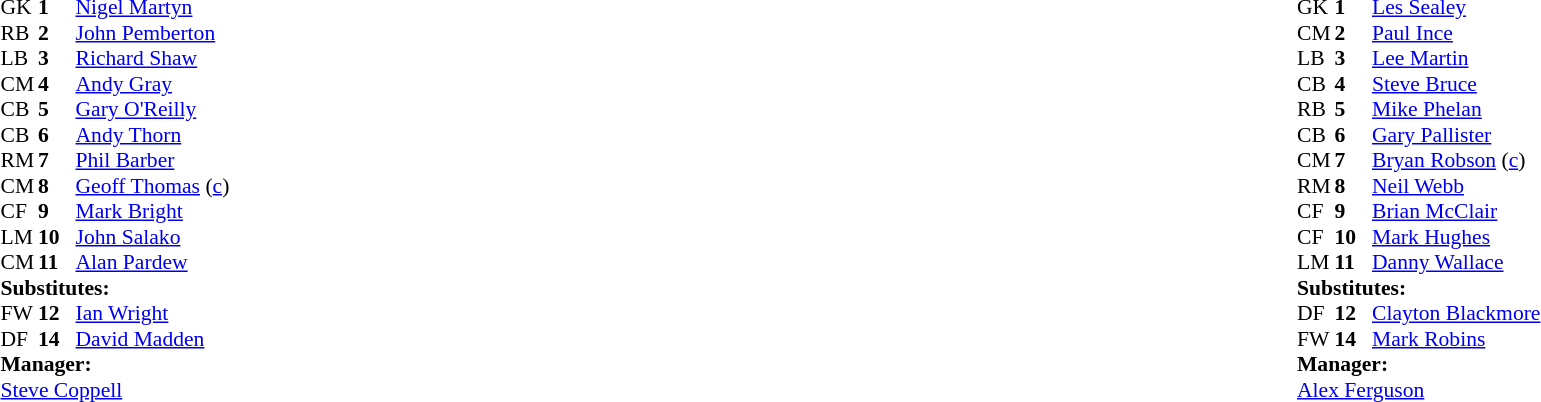<table width="100%">
<tr>
<td valign="top" width="50%"><br><table style="font-size: 90%" cellspacing="0" cellpadding="0">
<tr>
<td colspan="4"></td>
</tr>
<tr>
<th width="25"></th>
<th width="25"></th>
</tr>
<tr>
<td>GK</td>
<td><strong>1</strong></td>
<td> <a href='#'>Nigel Martyn</a></td>
</tr>
<tr>
<td>RB</td>
<td><strong>2</strong></td>
<td> <a href='#'>John Pemberton</a></td>
</tr>
<tr>
<td>LB</td>
<td><strong>3</strong></td>
<td> <a href='#'>Richard Shaw</a></td>
</tr>
<tr>
<td>CM</td>
<td><strong>4</strong></td>
<td> <a href='#'>Andy Gray</a></td>
</tr>
<tr>
<td>CB</td>
<td><strong>5</strong></td>
<td> <a href='#'>Gary O'Reilly</a></td>
</tr>
<tr>
<td>CB</td>
<td><strong>6</strong></td>
<td> <a href='#'>Andy Thorn</a></td>
</tr>
<tr>
<td>RM</td>
<td><strong>7</strong></td>
<td> <a href='#'>Phil Barber</a></td>
<td></td>
<td></td>
</tr>
<tr>
<td>CM</td>
<td><strong>8</strong></td>
<td> <a href='#'>Geoff Thomas</a> (<a href='#'>c</a>)</td>
</tr>
<tr>
<td>CF</td>
<td><strong>9</strong></td>
<td> <a href='#'>Mark Bright</a></td>
</tr>
<tr>
<td>LM</td>
<td><strong>10</strong></td>
<td> <a href='#'>John Salako</a></td>
<td></td>
<td></td>
</tr>
<tr>
<td>CM</td>
<td><strong>11</strong></td>
<td> <a href='#'>Alan Pardew</a></td>
</tr>
<tr>
<td colspan=4><strong>Substitutes:</strong></td>
</tr>
<tr>
<td>FW</td>
<td><strong>12</strong></td>
<td> <a href='#'>Ian Wright</a></td>
<td></td>
<td></td>
</tr>
<tr>
<td>DF</td>
<td><strong>14</strong></td>
<td> <a href='#'>David Madden</a></td>
<td></td>
<td></td>
</tr>
<tr>
<td colspan=4><strong>Manager:</strong></td>
</tr>
<tr>
<td colspan="4"> <a href='#'>Steve Coppell</a></td>
</tr>
</table>
</td>
<td valign="top"></td>
<td valign="top" width="50%"><br><table style="font-size: 90%" cellspacing="0" cellpadding="0" align="center">
<tr>
<td colspan="4"></td>
</tr>
<tr>
<th width="25"></th>
<th width="25"></th>
</tr>
<tr>
<td>GK</td>
<td><strong>1</strong></td>
<td> <a href='#'>Les Sealey</a></td>
</tr>
<tr>
<td>CM</td>
<td><strong>2</strong></td>
<td> <a href='#'>Paul Ince</a></td>
</tr>
<tr>
<td>LB</td>
<td><strong>3</strong></td>
<td> <a href='#'>Lee Martin</a></td>
</tr>
<tr>
<td>CB</td>
<td><strong>4</strong></td>
<td> <a href='#'>Steve Bruce</a></td>
</tr>
<tr>
<td>RB</td>
<td><strong>5</strong></td>
<td> <a href='#'>Mike Phelan</a></td>
</tr>
<tr>
<td>CB</td>
<td><strong>6</strong></td>
<td> <a href='#'>Gary Pallister</a></td>
</tr>
<tr>
<td>CM</td>
<td><strong>7</strong></td>
<td> <a href='#'>Bryan Robson</a> (<a href='#'>c</a>)</td>
</tr>
<tr>
<td>RM</td>
<td><strong>8</strong></td>
<td> <a href='#'>Neil Webb</a></td>
</tr>
<tr>
<td>CF</td>
<td><strong>9</strong></td>
<td> <a href='#'>Brian McClair</a></td>
</tr>
<tr>
<td>CF</td>
<td><strong>10</strong></td>
<td> <a href='#'>Mark Hughes</a></td>
</tr>
<tr>
<td>LM</td>
<td><strong>11</strong></td>
<td> <a href='#'>Danny Wallace</a></td>
</tr>
<tr>
<td colspan=4><strong>Substitutes:</strong></td>
</tr>
<tr>
<td>DF</td>
<td><strong>12</strong></td>
<td> <a href='#'>Clayton Blackmore</a></td>
</tr>
<tr>
<td>FW</td>
<td><strong>14</strong></td>
<td> <a href='#'>Mark Robins</a></td>
</tr>
<tr>
<td colspan=4><strong>Manager:</strong></td>
</tr>
<tr>
<td colspan="4"> <a href='#'>Alex Ferguson</a></td>
</tr>
</table>
</td>
</tr>
</table>
